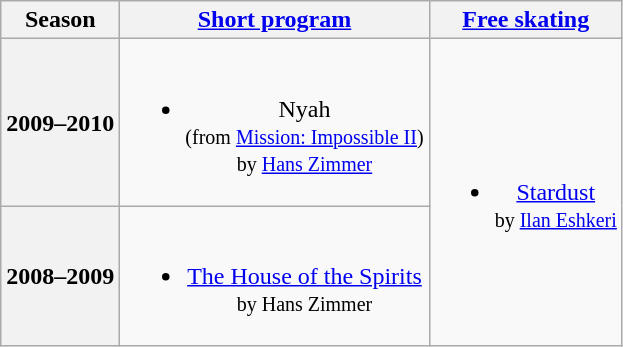<table class=wikitable style=text-align:center>
<tr>
<th>Season</th>
<th><a href='#'>Short program</a></th>
<th><a href='#'>Free skating</a></th>
</tr>
<tr>
<th>2009–2010 <br> </th>
<td><br><ul><li>Nyah <br><small> (from <a href='#'>Mission: Impossible II</a>) <br> by <a href='#'>Hans Zimmer</a> </small></li></ul></td>
<td rowspan=2><br><ul><li><a href='#'>Stardust</a> <br><small> by <a href='#'>Ilan Eshkeri</a> </small></li></ul></td>
</tr>
<tr>
<th>2008–2009 <br> </th>
<td><br><ul><li><a href='#'>The House of the Spirits</a> <br><small> by Hans Zimmer </small></li></ul></td>
</tr>
</table>
